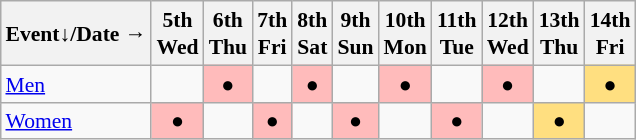<table class="wikitable" style="margin:0.5em auto; font-size:90%; line-height:1.25em; text-align:center">
<tr>
<th>Event↓/Date →</th>
<th>5th<br>Wed</th>
<th>6th<br>Thu</th>
<th>7th<br>Fri</th>
<th>8th<br>Sat</th>
<th>9th<br>Sun</th>
<th>10th<br>Mon</th>
<th>11th<br>Tue</th>
<th>12th<br>Wed</th>
<th>13th<br>Thu</th>
<th>14th<br>Fri</th>
</tr>
<tr>
<td style="text-align:left;"><a href='#'>Men</a></td>
<td></td>
<td bgcolor="#FFBBBB">●</td>
<td></td>
<td bgcolor="#FFBBBB">●</td>
<td></td>
<td bgcolor="#FFBBBB">●</td>
<td></td>
<td bgcolor="#FFBBBB">●</td>
<td></td>
<td bgcolor="#FFDF80">●</td>
</tr>
<tr>
<td style="text-align:left;"><a href='#'>Women</a></td>
<td bgcolor="#FFBBBB">●</td>
<td></td>
<td bgcolor="#FFBBBB">●</td>
<td></td>
<td bgcolor="#FFBBBB">●</td>
<td></td>
<td bgcolor="#FFBBBB">●</td>
<td></td>
<td bgcolor="#FFDF80">●</td>
<td></td>
</tr>
</table>
